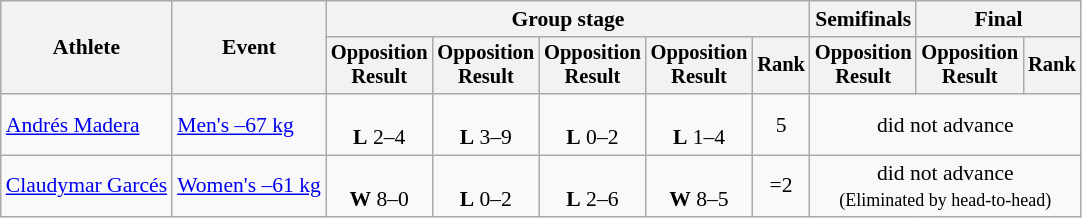<table class="wikitable" style="font-size:90%;">
<tr>
<th rowspan=2>Athlete</th>
<th rowspan=2>Event</th>
<th colspan=5>Group stage</th>
<th>Semifinals</th>
<th colspan=2>Final</th>
</tr>
<tr style="font-size:95%">
<th>Opposition<br>Result</th>
<th>Opposition<br>Result</th>
<th>Opposition<br>Result</th>
<th>Opposition<br>Result</th>
<th>Rank</th>
<th>Opposition<br>Result</th>
<th>Opposition<br>Result</th>
<th>Rank</th>
</tr>
<tr align=center>
<td align=left><a href='#'>Andrés Madera</a></td>
<td align=left><a href='#'>Men's –67 kg</a></td>
<td><br><strong>L</strong> 2–4</td>
<td><br><strong>L</strong> 3–9</td>
<td><br><strong>L</strong> 0–2</td>
<td><br><strong>L</strong> 1–4</td>
<td>5</td>
<td colspan="3">did not advance</td>
</tr>
<tr align=center>
<td align=left><a href='#'>Claudymar Garcés</a></td>
<td align=left><a href='#'>Women's –61 kg</a></td>
<td><br><strong>W</strong> 8–0</td>
<td><br><strong>L</strong> 0–2</td>
<td><br><strong>L</strong> 2–6</td>
<td><br><strong>W</strong> 8–5</td>
<td>=2</td>
<td colspan="3">did not advance<br><small>(Eliminated by head-to-head)</small></td>
</tr>
</table>
